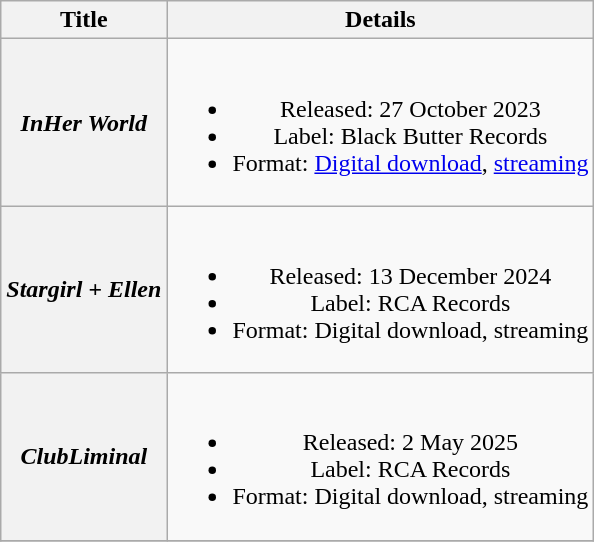<table class="wikitable plainrowheaders" style="text-align:center;">
<tr>
<th scope="col">Title</th>
<th scope="col">Details</th>
</tr>
<tr>
<th scope="row"><em>InHer World</em></th>
<td><br><ul><li>Released: 27 October 2023</li><li>Label: Black Butter Records</li><li>Format: <a href='#'>Digital download</a>, <a href='#'>streaming</a></li></ul></td>
</tr>
<tr>
<th scope="row"><em>Stargirl + Ellen</em></th>
<td><br><ul><li>Released: 13 December 2024</li><li>Label: RCA Records</li><li>Format: Digital download, streaming</li></ul></td>
</tr>
<tr>
<th scope="row"><em>ClubLiminal</em></th>
<td><br><ul><li>Released: 2 May 2025</li><li>Label: RCA Records</li><li>Format: Digital download, streaming</li></ul></td>
</tr>
<tr>
</tr>
</table>
